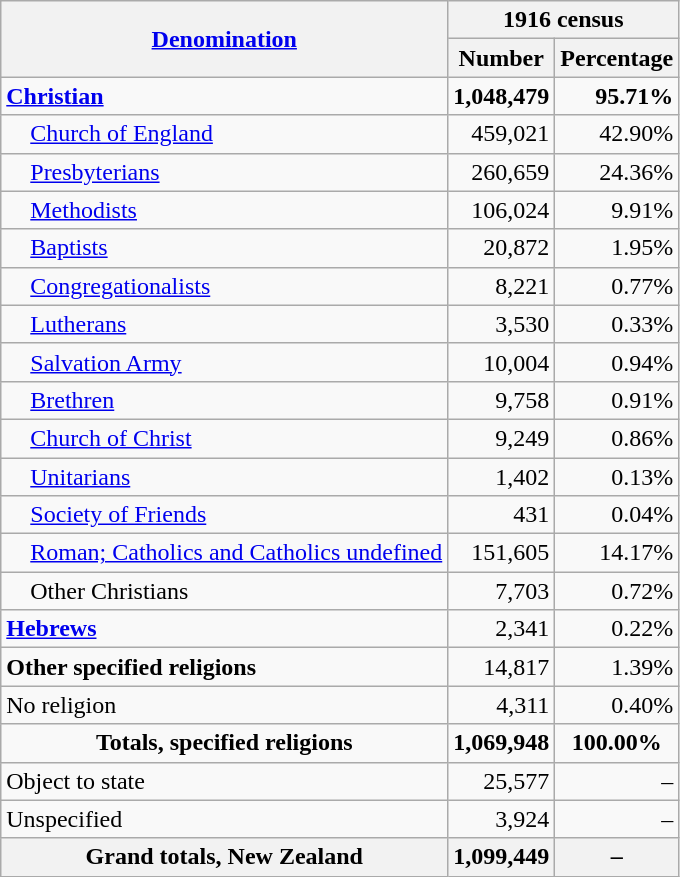<table class="wikitable">
<tr>
<th rowspan=2><a href='#'>Denomination</a></th>
<th colspan=2>1916 census</th>
</tr>
<tr>
<th>Number</th>
<th>Percentage</th>
</tr>
<tr align=right>
<td align=left><strong><a href='#'>Christian</a></strong></td>
<td><strong>1,048,479</strong></td>
<td><strong>95.71%</strong></td>
</tr>
<tr align=right>
<td align=left>    <a href='#'>Church of England</a></td>
<td>459,021</td>
<td>42.90%</td>
</tr>
<tr align=right>
<td align=left>    <a href='#'>Presbyterians</a></td>
<td>260,659</td>
<td>24.36%</td>
</tr>
<tr align=right>
<td align=left>    <a href='#'>Methodists</a></td>
<td>106,024</td>
<td>9.91%</td>
</tr>
<tr align=right>
<td align=left>    <a href='#'>Baptists</a></td>
<td>20,872</td>
<td>1.95%</td>
</tr>
<tr align=right>
<td align=left>    <a href='#'>Congregationalists</a></td>
<td>8,221</td>
<td>0.77%</td>
</tr>
<tr align=right>
<td align=left>    <a href='#'>Lutherans</a></td>
<td>3,530</td>
<td>0.33%</td>
</tr>
<tr align=right>
<td align=left>    <a href='#'>Salvation Army</a></td>
<td>10,004</td>
<td>0.94%</td>
</tr>
<tr align=right>
<td align=left>    <a href='#'>Brethren</a></td>
<td>9,758</td>
<td>0.91%</td>
</tr>
<tr align=right>
<td align=left>    <a href='#'>Church of Christ</a></td>
<td>9,249</td>
<td>0.86%</td>
</tr>
<tr align=right>
<td align=left>    <a href='#'>Unitarians</a></td>
<td>1,402</td>
<td>0.13%</td>
</tr>
<tr align=right>
<td align=left>    <a href='#'>Society of Friends</a></td>
<td>431</td>
<td>0.04%</td>
</tr>
<tr align=right>
<td align=left>    <a href='#'>Roman; Catholics and Catholics undefined</a></td>
<td>151,605</td>
<td>14.17%</td>
</tr>
<tr align=right>
<td align=left>    Other Christians</td>
<td>7,703</td>
<td>0.72%</td>
</tr>
<tr align=right>
<td align=left><strong><a href='#'>Hebrews</a></strong></td>
<td>2,341</td>
<td>0.22%</td>
</tr>
<tr align=right>
<td align=left><strong>Other specified religions</strong></td>
<td>14,817</td>
<td>1.39%</td>
</tr>
<tr align=right>
<td align=left>No religion</td>
<td>4,311</td>
<td>0.40%</td>
</tr>
<tr align=right>
<td align=center><strong>Totals, specified religions</strong></td>
<td align=center><strong>1,069,948</strong></td>
<td align=center><strong>100.00% </strong></td>
</tr>
<tr align=right>
<td align=left>Object to state</td>
<td>25,577</td>
<td>–</td>
</tr>
<tr align=right>
<td align=left>Unspecified</td>
<td>3,924</td>
<td>–</td>
</tr>
<tr>
<th>Grand totals, New Zealand</th>
<th>1,099,449</th>
<th>–</th>
</tr>
</table>
